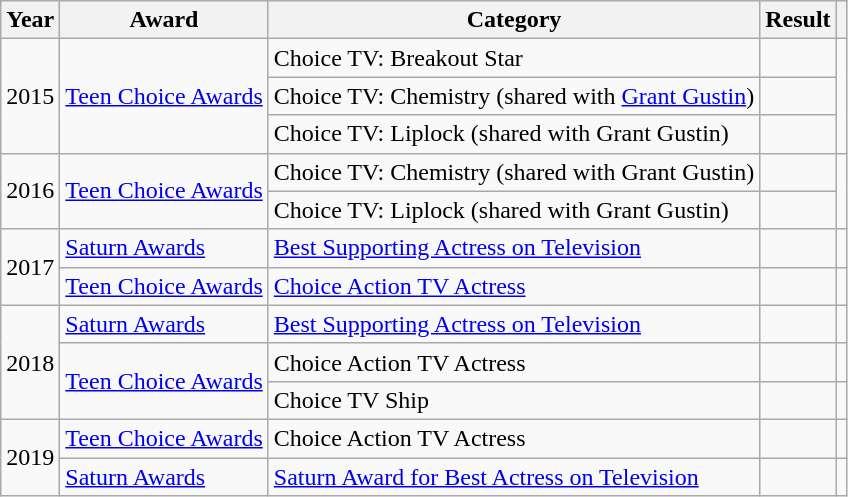<table class="wikitable sortable plainrowheaders">
<tr>
<th scope="col">Year</th>
<th scope="col">Award</th>
<th scope="col">Category</th>
<th scope="col">Result</th>
<th scope="col" class="unsortable"></th>
</tr>
<tr>
<td rowspan="3">2015</td>
<td rowspan="3"><a href='#'>Teen Choice Awards</a></td>
<td>Choice TV: Breakout Star</td>
<td></td>
<td rowspan="3" style="text-align: center;"></td>
</tr>
<tr>
<td>Choice TV: Chemistry (shared with <a href='#'>Grant Gustin</a>)</td>
<td></td>
</tr>
<tr>
<td>Choice TV: Liplock (shared with Grant Gustin)</td>
<td></td>
</tr>
<tr>
<td rowspan="2">2016</td>
<td rowspan="2"><a href='#'>Teen Choice Awards</a></td>
<td>Choice TV: Chemistry (shared with Grant Gustin)</td>
<td></td>
<td rowspan="2" style="text-align: center;"></td>
</tr>
<tr>
<td>Choice TV: Liplock (shared with Grant Gustin)</td>
<td></td>
</tr>
<tr>
<td rowspan="2">2017</td>
<td><a href='#'>Saturn Awards</a></td>
<td><a href='#'>Best Supporting Actress on Television</a></td>
<td></td>
<td style="text-align: center;"></td>
</tr>
<tr>
<td><a href='#'>Teen Choice Awards</a></td>
<td><a href='#'>Choice Action TV Actress</a></td>
<td></td>
<td style="text-align:center;"></td>
</tr>
<tr>
<td rowspan="3">2018</td>
<td><a href='#'>Saturn Awards</a></td>
<td><a href='#'>Best Supporting Actress on Television</a></td>
<td></td>
<td style="text-align: center;"></td>
</tr>
<tr>
<td rowspan="2"><a href='#'>Teen Choice Awards</a></td>
<td>Choice Action TV Actress</td>
<td></td>
<td></td>
</tr>
<tr>
<td>Choice TV Ship</td>
<td></td>
<td></td>
</tr>
<tr>
<td rowspan="2">2019</td>
<td><a href='#'>Teen Choice Awards</a></td>
<td>Choice Action TV Actress</td>
<td></td>
<td style="text-align: center;"></td>
</tr>
<tr>
<td><a href='#'>Saturn Awards</a></td>
<td><a href='#'>Saturn Award for Best Actress on Television</a></td>
<td></td>
<td style="text-align: center;"></td>
</tr>
</table>
